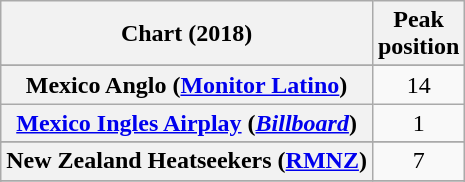<table class="wikitable sortable plainrowheaders" style="text-align:center">
<tr>
<th scope="col">Chart (2018)</th>
<th scope="col">Peak<br> position</th>
</tr>
<tr>
</tr>
<tr>
<th scope="row">Mexico Anglo (<a href='#'>Monitor Latino</a>)</th>
<td>14</td>
</tr>
<tr>
<th scope="row"><a href='#'>Mexico Ingles Airplay</a> (<em><a href='#'>Billboard</a></em>)</th>
<td>1</td>
</tr>
<tr>
</tr>
<tr>
</tr>
<tr>
<th scope="row">New Zealand Heatseekers (<a href='#'>RMNZ</a>)</th>
<td>7</td>
</tr>
<tr>
</tr>
<tr>
</tr>
<tr>
</tr>
<tr>
</tr>
<tr>
</tr>
<tr>
</tr>
</table>
